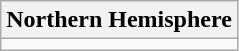<table class="wikitable">
<tr>
<th>Northern Hemisphere</th>
</tr>
<tr>
<td></td>
</tr>
</table>
